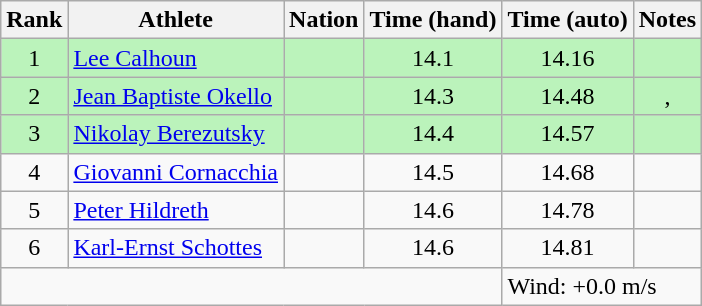<table class="wikitable sortable" style="text-align:center">
<tr>
<th>Rank</th>
<th>Athlete</th>
<th>Nation</th>
<th>Time (hand)</th>
<th>Time (auto)</th>
<th>Notes</th>
</tr>
<tr bgcolor=bbf3bb>
<td>1</td>
<td align=left><a href='#'>Lee Calhoun</a></td>
<td align=left></td>
<td>14.1</td>
<td>14.16</td>
<td></td>
</tr>
<tr bgcolor=bbf3bb>
<td>2</td>
<td align=left><a href='#'>Jean Baptiste Okello</a></td>
<td align=left></td>
<td>14.3</td>
<td>14.48</td>
<td>, </td>
</tr>
<tr bgcolor=bbf3bb>
<td>3</td>
<td align=left><a href='#'>Nikolay Berezutsky</a></td>
<td align=left></td>
<td>14.4</td>
<td>14.57</td>
<td></td>
</tr>
<tr>
<td>4</td>
<td align=left><a href='#'>Giovanni Cornacchia</a></td>
<td align=left></td>
<td>14.5</td>
<td>14.68</td>
<td></td>
</tr>
<tr>
<td>5</td>
<td align=left><a href='#'>Peter Hildreth</a></td>
<td align=left></td>
<td>14.6</td>
<td>14.78</td>
<td></td>
</tr>
<tr>
<td>6</td>
<td align=left><a href='#'>Karl-Ernst Schottes</a></td>
<td align=left></td>
<td>14.6</td>
<td>14.81</td>
<td></td>
</tr>
<tr class="sortbottom">
<td colspan=4></td>
<td colspan="2" style="text-align:left;">Wind: +0.0 m/s</td>
</tr>
</table>
